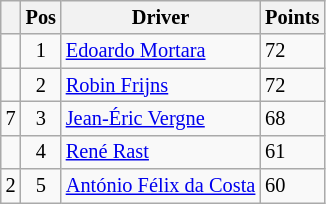<table class="wikitable" style="font-size: 85%;">
<tr>
<th></th>
<th>Pos</th>
<th>Driver</th>
<th>Points</th>
</tr>
<tr>
<td align="left"></td>
<td align="center">1</td>
<td> <a href='#'>Edoardo Mortara</a></td>
<td align="left">72</td>
</tr>
<tr>
<td align="left"></td>
<td align="center">2</td>
<td> <a href='#'>Robin Frijns</a></td>
<td align="left">72</td>
</tr>
<tr>
<td align="left"> 7</td>
<td align="center">3</td>
<td> <a href='#'>Jean-Éric Vergne</a></td>
<td align="left">68</td>
</tr>
<tr>
<td align="left"></td>
<td align="center">4</td>
<td> <a href='#'>René Rast</a></td>
<td align="left">61</td>
</tr>
<tr>
<td align="left"> 2</td>
<td align="center">5</td>
<td> <a href='#'>António Félix da Costa</a></td>
<td align="left">60</td>
</tr>
</table>
